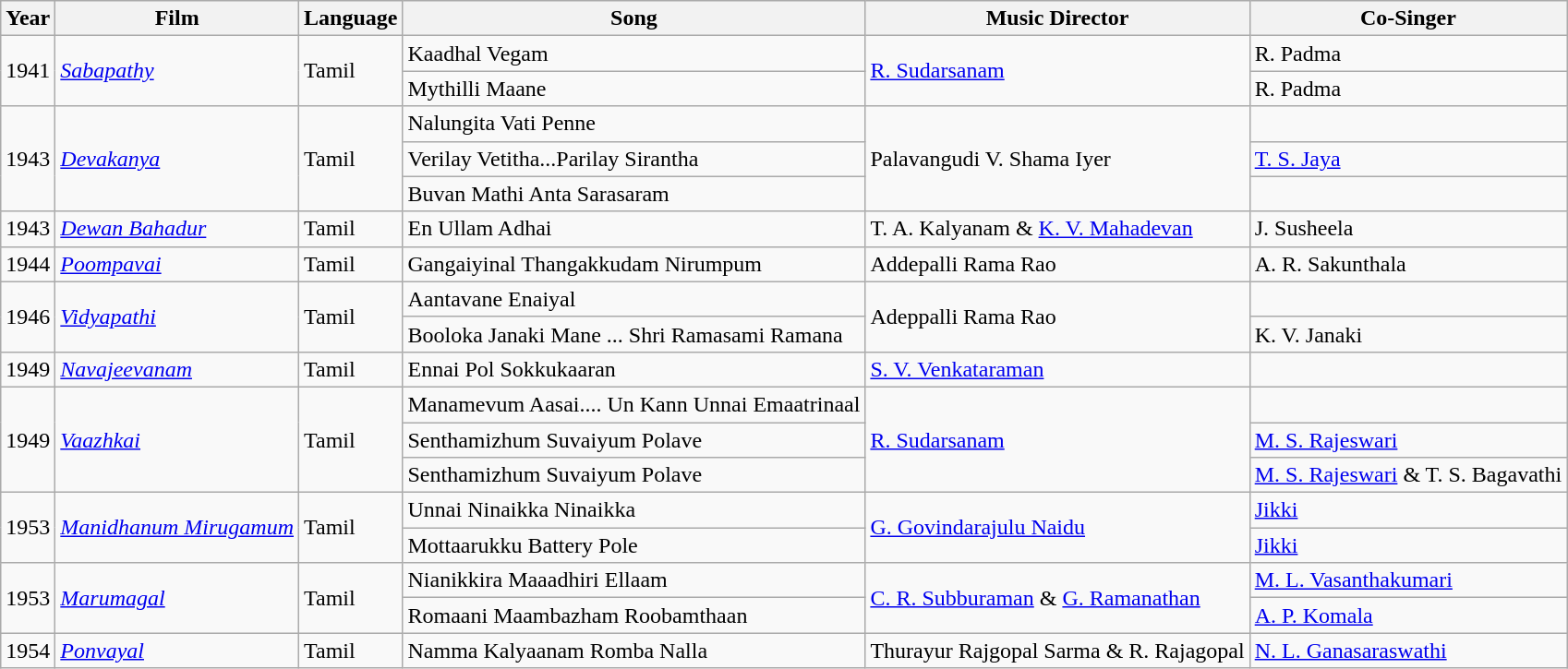<table class="wikitable">
<tr>
<th>Year</th>
<th>Film</th>
<th>Language</th>
<th>Song</th>
<th>Music Director</th>
<th>Co-Singer</th>
</tr>
<tr>
<td rowspan=2>1941</td>
<td rowspan=2><em><a href='#'>Sabapathy</a></em></td>
<td rowspan=2>Tamil</td>
<td>Kaadhal Vegam</td>
<td rowspan=2><a href='#'>R. Sudarsanam</a></td>
<td>R. Padma</td>
</tr>
<tr>
<td>Mythilli Maane</td>
<td>R. Padma</td>
</tr>
<tr>
<td rowspan=3>1943</td>
<td rowspan=3><em><a href='#'>Devakanya</a></em></td>
<td rowspan=3>Tamil</td>
<td>Nalungita Vati Penne</td>
<td rowspan=3>Palavangudi V. Shama Iyer</td>
<td></td>
</tr>
<tr>
<td>Verilay Vetitha...Parilay Sirantha</td>
<td><a href='#'>T. S. Jaya</a></td>
</tr>
<tr>
<td>Buvan Mathi Anta Sarasaram</td>
<td></td>
</tr>
<tr>
<td>1943</td>
<td><em><a href='#'>Dewan Bahadur</a></em></td>
<td>Tamil</td>
<td>En Ullam Adhai</td>
<td>T. A. Kalyanam & <a href='#'>K. V. Mahadevan</a></td>
<td>J. Susheela</td>
</tr>
<tr>
<td>1944</td>
<td><em><a href='#'>Poompavai</a></em></td>
<td>Tamil</td>
<td>Gangaiyinal Thangakkudam Nirumpum</td>
<td>Addepalli Rama Rao</td>
<td>A. R. Sakunthala</td>
</tr>
<tr>
<td rowspan=2>1946</td>
<td rowspan=2><em><a href='#'>Vidyapathi</a></em></td>
<td rowspan=2>Tamil</td>
<td>Aantavane Enaiyal</td>
<td rowspan=2>Adeppalli Rama Rao</td>
<td></td>
</tr>
<tr>
<td>Booloka Janaki Mane ... Shri Ramasami Ramana</td>
<td>K. V. Janaki</td>
</tr>
<tr>
<td>1949</td>
<td><em><a href='#'>Navajeevanam</a></em></td>
<td>Tamil</td>
<td>Ennai Pol Sokkukaaran</td>
<td><a href='#'>S. V. Venkataraman</a></td>
<td></td>
</tr>
<tr>
<td rowspan=3>1949</td>
<td rowspan=3><em><a href='#'>Vaazhkai</a></em></td>
<td rowspan=3>Tamil</td>
<td>Manamevum Aasai.... Un Kann Unnai Emaatrinaal</td>
<td rowspan=3><a href='#'>R. Sudarsanam</a></td>
<td></td>
</tr>
<tr>
<td>Senthamizhum Suvaiyum Polave</td>
<td><a href='#'>M. S. Rajeswari</a></td>
</tr>
<tr>
<td>Senthamizhum Suvaiyum Polave</td>
<td><a href='#'>M. S. Rajeswari</a> & T. S. Bagavathi</td>
</tr>
<tr>
<td rowspan=2>1953</td>
<td rowspan=2><em><a href='#'>Manidhanum Mirugamum</a></em></td>
<td rowspan=2>Tamil</td>
<td>Unnai Ninaikka Ninaikka</td>
<td rowspan=2><a href='#'>G. Govindarajulu Naidu</a></td>
<td><a href='#'>Jikki</a></td>
</tr>
<tr>
<td>Mottaarukku Battery Pole</td>
<td><a href='#'>Jikki</a></td>
</tr>
<tr>
<td rowspan=2>1953</td>
<td rowspan=2><em><a href='#'>Marumagal</a></em></td>
<td rowspan=2>Tamil</td>
<td>Nianikkira Maaadhiri Ellaam</td>
<td rowspan=2><a href='#'>C. R. Subburaman</a> & <a href='#'>G. Ramanathan</a></td>
<td><a href='#'>M. L. Vasanthakumari</a></td>
</tr>
<tr>
<td>Romaani Maambazham Roobamthaan</td>
<td><a href='#'>A. P. Komala</a></td>
</tr>
<tr>
<td>1954</td>
<td><em><a href='#'>Ponvayal</a></em></td>
<td>Tamil</td>
<td>Namma Kalyaanam Romba Nalla</td>
<td>Thurayur Rajgopal Sarma & R. Rajagopal</td>
<td><a href='#'>N. L. Ganasaraswathi</a></td>
</tr>
</table>
